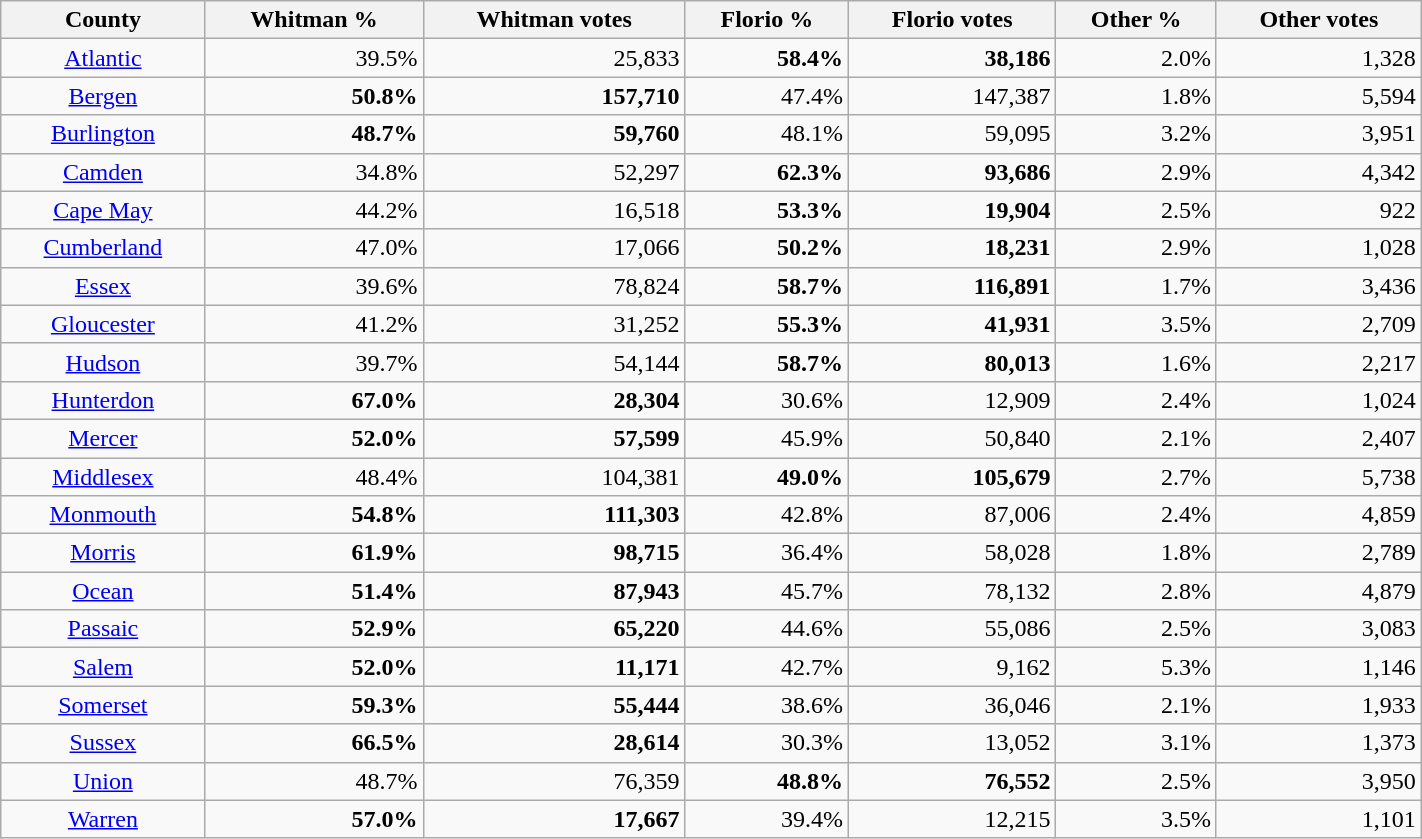<table class="wikitable sortable" style="width:75%; text-align:right;">
<tr>
<th>County</th>
<th>Whitman %</th>
<th>Whitman votes</th>
<th>Florio %</th>
<th>Florio votes</th>
<th>Other %</th>
<th>Other votes</th>
</tr>
<tr>
<td align="center" ><a href='#'>Atlantic</a></td>
<td>39.5%</td>
<td>25,833</td>
<td><strong>58.4%</strong></td>
<td><strong>38,186</strong></td>
<td>2.0%</td>
<td>1,328</td>
</tr>
<tr>
<td align="center" ><a href='#'>Bergen</a></td>
<td><strong>50.8%</strong></td>
<td><strong>157,710</strong></td>
<td>47.4%</td>
<td>147,387</td>
<td>1.8%</td>
<td>5,594</td>
</tr>
<tr>
<td align="center" ><a href='#'>Burlington</a></td>
<td><strong>48.7%</strong></td>
<td><strong>59,760</strong></td>
<td>48.1%</td>
<td>59,095</td>
<td>3.2%</td>
<td>3,951</td>
</tr>
<tr>
<td align="center" ><a href='#'>Camden</a></td>
<td>34.8%</td>
<td>52,297</td>
<td><strong>62.3%</strong></td>
<td><strong>93,686</strong></td>
<td>2.9%</td>
<td>4,342</td>
</tr>
<tr>
<td align="center" ><a href='#'>Cape May</a></td>
<td>44.2%</td>
<td>16,518</td>
<td><strong>53.3%</strong></td>
<td><strong>19,904</strong></td>
<td>2.5%</td>
<td>922</td>
</tr>
<tr>
<td align="center" ><a href='#'>Cumberland</a></td>
<td>47.0%</td>
<td>17,066</td>
<td><strong>50.2%</strong></td>
<td><strong>18,231</strong></td>
<td>2.9%</td>
<td>1,028</td>
</tr>
<tr>
<td align="center" ><a href='#'>Essex</a></td>
<td>39.6%</td>
<td>78,824</td>
<td><strong>58.7%</strong></td>
<td><strong>116,891</strong></td>
<td>1.7%</td>
<td>3,436</td>
</tr>
<tr>
<td align="center" ><a href='#'>Gloucester</a></td>
<td>41.2%</td>
<td>31,252</td>
<td><strong>55.3%</strong></td>
<td><strong>41,931</strong></td>
<td>3.5%</td>
<td>2,709</td>
</tr>
<tr>
<td align="center" ><a href='#'>Hudson</a></td>
<td>39.7%</td>
<td>54,144</td>
<td><strong>58.7%</strong></td>
<td><strong>80,013</strong></td>
<td>1.6%</td>
<td>2,217</td>
</tr>
<tr>
<td align="center" ><a href='#'>Hunterdon</a></td>
<td><strong>67.0%</strong></td>
<td><strong>28,304</strong></td>
<td>30.6%</td>
<td>12,909</td>
<td>2.4%</td>
<td>1,024</td>
</tr>
<tr>
<td align="center" ><a href='#'>Mercer</a></td>
<td><strong>52.0%</strong></td>
<td><strong>57,599</strong></td>
<td>45.9%</td>
<td>50,840</td>
<td>2.1%</td>
<td>2,407</td>
</tr>
<tr>
<td align="center" ><a href='#'>Middlesex</a></td>
<td>48.4%</td>
<td>104,381</td>
<td><strong>49.0%</strong></td>
<td><strong>105,679</strong></td>
<td>2.7%</td>
<td>5,738</td>
</tr>
<tr>
<td align="center" ><a href='#'>Monmouth</a></td>
<td><strong>54.8%</strong></td>
<td><strong>111,303</strong></td>
<td>42.8%</td>
<td>87,006</td>
<td>2.4%</td>
<td>4,859</td>
</tr>
<tr>
<td align="center" ><a href='#'>Morris</a></td>
<td><strong>61.9%</strong></td>
<td><strong>98,715</strong></td>
<td>36.4%</td>
<td>58,028</td>
<td>1.8%</td>
<td>2,789</td>
</tr>
<tr>
<td align="center" ><a href='#'>Ocean</a></td>
<td><strong>51.4%</strong></td>
<td><strong>87,943</strong></td>
<td>45.7%</td>
<td>78,132</td>
<td>2.8%</td>
<td>4,879</td>
</tr>
<tr>
<td align="center" ><a href='#'>Passaic</a></td>
<td><strong>52.9%</strong></td>
<td><strong>65,220</strong></td>
<td>44.6%</td>
<td>55,086</td>
<td>2.5%</td>
<td>3,083</td>
</tr>
<tr>
<td align="center" ><a href='#'>Salem</a></td>
<td><strong>52.0%</strong></td>
<td><strong>11,171</strong></td>
<td>42.7%</td>
<td>9,162</td>
<td>5.3%</td>
<td>1,146</td>
</tr>
<tr>
<td align="center" ><a href='#'>Somerset</a></td>
<td><strong>59.3%</strong></td>
<td><strong>55,444</strong></td>
<td>38.6%</td>
<td>36,046</td>
<td>2.1%</td>
<td>1,933</td>
</tr>
<tr>
<td align="center" ><a href='#'>Sussex</a></td>
<td><strong>66.5%</strong></td>
<td><strong>28,614</strong></td>
<td>30.3%</td>
<td>13,052</td>
<td>3.1%</td>
<td>1,373</td>
</tr>
<tr>
<td align="center" ><a href='#'>Union</a></td>
<td>48.7%</td>
<td>76,359</td>
<td><strong>48.8%</strong></td>
<td><strong>76,552</strong></td>
<td>2.5%</td>
<td>3,950</td>
</tr>
<tr>
<td align="center" ><a href='#'>Warren</a></td>
<td><strong>57.0%</strong></td>
<td><strong>17,667</strong></td>
<td>39.4%</td>
<td>12,215</td>
<td>3.5%</td>
<td>1,101</td>
</tr>
</table>
